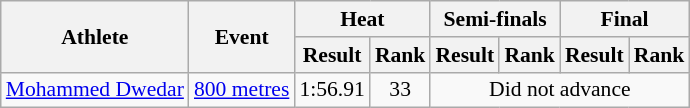<table class="wikitable" style="font-size:90%; text-align:center">
<tr>
<th rowspan="2">Athlete</th>
<th rowspan="2">Event</th>
<th colspan="2">Heat</th>
<th colspan="2">Semi-finals</th>
<th colspan="2">Final</th>
</tr>
<tr>
<th>Result</th>
<th>Rank</th>
<th>Result</th>
<th>Rank</th>
<th>Result</th>
<th>Rank</th>
</tr>
<tr>
<td align="left"><a href='#'>Mohammed Dwedar</a></td>
<td align="left"><a href='#'>800 metres</a></td>
<td>1:56.91</td>
<td>33</td>
<td colspan="4">Did not advance</td>
</tr>
</table>
